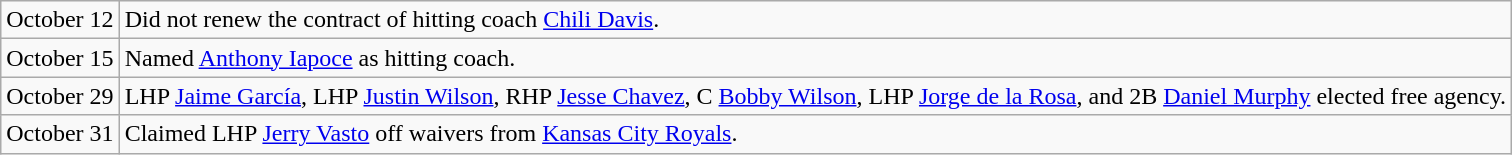<table class="wikitable">
<tr>
<td>October 12</td>
<td>Did not renew the contract of hitting coach <a href='#'>Chili Davis</a>.</td>
</tr>
<tr>
<td>October 15</td>
<td>Named <a href='#'>Anthony Iapoce</a> as hitting coach.</td>
</tr>
<tr>
<td>October 29</td>
<td>LHP <a href='#'>Jaime García</a>, LHP <a href='#'>Justin Wilson</a>, RHP <a href='#'>Jesse Chavez</a>, C <a href='#'>Bobby Wilson</a>, LHP <a href='#'>Jorge de la Rosa</a>, and 2B <a href='#'>Daniel Murphy</a> elected free agency.</td>
</tr>
<tr>
<td>October 31</td>
<td>Claimed LHP <a href='#'>Jerry Vasto</a> off waivers from <a href='#'>Kansas City Royals</a>.</td>
</tr>
</table>
